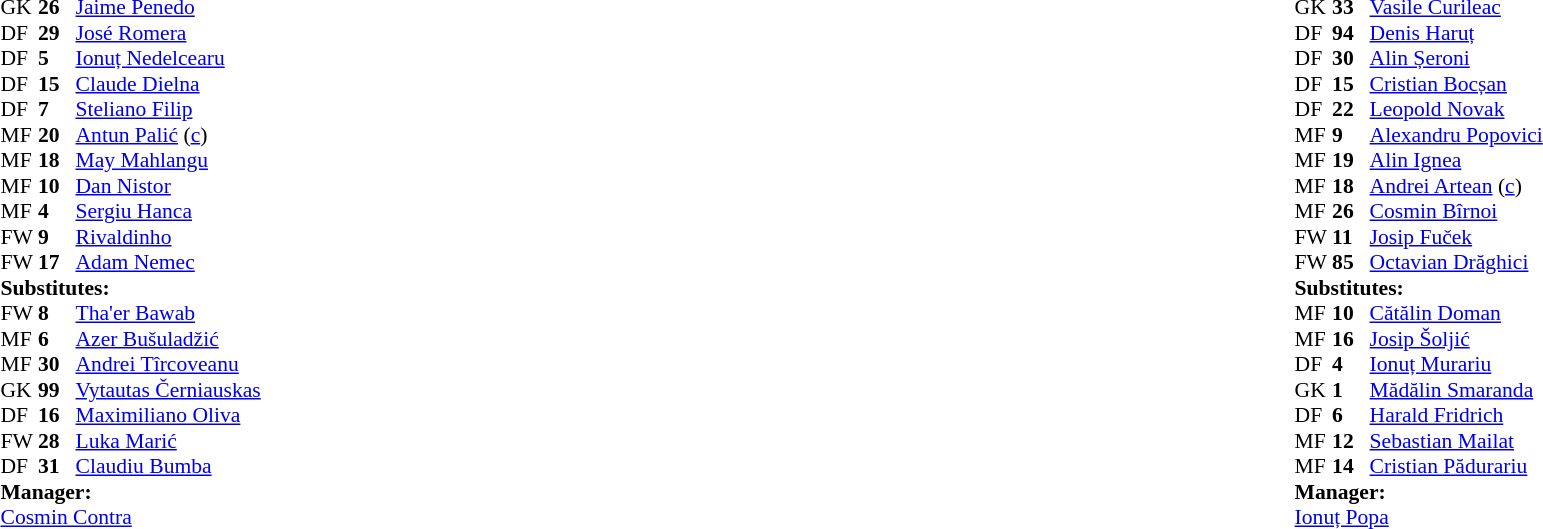<table width="100%">
<tr>
<td valign="top" width="50%"><br><table style="font-size: 90%" cellspacing="0" cellpadding="0">
<tr>
<td colspan="4"></td>
</tr>
<tr>
<th width=25></th>
<th width=25></th>
</tr>
<tr>
<td>GK</td>
<td><strong>26</strong></td>
<td> <a href='#'>Jaime Penedo</a></td>
</tr>
<tr>
<td>DF</td>
<td><strong>29</strong></td>
<td> <a href='#'>José Romera</a></td>
</tr>
<tr>
<td>DF</td>
<td><strong>5</strong></td>
<td> <a href='#'>Ionuț Nedelcearu</a></td>
</tr>
<tr>
<td>DF</td>
<td><strong>15</strong></td>
<td> <a href='#'>Claude Dielna</a></td>
</tr>
<tr>
<td>DF</td>
<td><strong>7</strong></td>
<td> <a href='#'>Steliano Filip</a></td>
</tr>
<tr>
<td>MF</td>
<td><strong>20</strong></td>
<td> <a href='#'>Antun Palić</a> (<a href='#'>c</a>)</td>
</tr>
<tr>
<td>MF</td>
<td><strong>18</strong></td>
<td> <a href='#'>May Mahlangu</a></td>
</tr>
<tr>
<td>MF</td>
<td><strong>10</strong></td>
<td> <a href='#'>Dan Nistor</a></td>
</tr>
<tr>
<td>MF</td>
<td><strong>4</strong></td>
<td> <a href='#'>Sergiu Hanca</a></td>
<td></td>
</tr>
<tr>
<td>FW</td>
<td><strong>9</strong></td>
<td> <a href='#'>Rivaldinho</a></td>
<td></td>
</tr>
<tr>
<td>FW</td>
<td><strong>17</strong></td>
<td> <a href='#'>Adam Nemec</a></td>
<td></td>
</tr>
<tr>
<td colspan=3><strong>Substitutes:</strong></td>
</tr>
<tr>
<td>FW</td>
<td><strong>8</strong></td>
<td> <a href='#'>Tha'er Bawab</a></td>
<td></td>
</tr>
<tr>
<td>MF</td>
<td><strong>6</strong></td>
<td> <a href='#'>Azer Bušuladžić</a></td>
<td></td>
</tr>
<tr>
<td>MF</td>
<td><strong>30</strong></td>
<td> <a href='#'>Andrei Tîrcoveanu</a></td>
<td></td>
</tr>
<tr>
<td>GK</td>
<td><strong>99</strong></td>
<td> <a href='#'>Vytautas Černiauskas</a></td>
</tr>
<tr>
<td>DF</td>
<td><strong>16</strong></td>
<td> <a href='#'>Maximiliano Oliva</a></td>
</tr>
<tr>
<td>FW</td>
<td><strong>28</strong></td>
<td> <a href='#'>Luka Marić</a></td>
</tr>
<tr>
<td>DF</td>
<td><strong>31</strong></td>
<td> <a href='#'>Claudiu Bumba</a></td>
</tr>
<tr>
<td colspan=3><strong>Manager:</strong></td>
</tr>
<tr>
<td colspan=4> <a href='#'>Cosmin Contra</a></td>
</tr>
</table>
</td>
<td valign="top"></td>
<td style="vertical-align:top; width:50%;"><br><table style="font-size: 90%" cellspacing="0" cellpadding="0" align=center>
<tr>
<td colspan="4"></td>
</tr>
<tr>
<th width=25></th>
<th width=25></th>
</tr>
<tr>
<td>GK</td>
<td><strong>33</strong></td>
<td> <a href='#'>Vasile Curileac</a></td>
</tr>
<tr>
<td>DF</td>
<td><strong>94</strong></td>
<td> <a href='#'>Denis Haruț</a></td>
</tr>
<tr>
<td>DF</td>
<td><strong>30</strong></td>
<td> <a href='#'>Alin Șeroni</a></td>
</tr>
<tr>
<td>DF</td>
<td><strong>15</strong></td>
<td> <a href='#'>Cristian Bocșan</a></td>
</tr>
<tr>
<td>DF</td>
<td><strong>22</strong></td>
<td> <a href='#'>Leopold Novak</a></td>
<td></td>
</tr>
<tr>
<td>MF</td>
<td><strong>9</strong></td>
<td> <a href='#'>Alexandru Popovici</a></td>
</tr>
<tr>
<td>MF</td>
<td><strong>19</strong></td>
<td> <a href='#'>Alin Ignea</a></td>
</tr>
<tr>
<td>MF</td>
<td><strong>18</strong></td>
<td> <a href='#'>Andrei Artean</a> (<a href='#'>c</a>)</td>
<td></td>
</tr>
<tr>
<td>MF</td>
<td><strong>26</strong></td>
<td> <a href='#'>Cosmin Bîrnoi</a></td>
</tr>
<tr>
<td>FW</td>
<td><strong>11</strong></td>
<td> <a href='#'>Josip Fuček</a></td>
<td></td>
</tr>
<tr>
<td>FW</td>
<td><strong>85</strong></td>
<td> <a href='#'>Octavian Drăghici</a></td>
</tr>
<tr>
<td colspan=3><strong>Substitutes:</strong></td>
</tr>
<tr>
<td>MF</td>
<td><strong>10</strong></td>
<td> <a href='#'>Cătălin Doman</a></td>
<td></td>
</tr>
<tr>
<td>MF</td>
<td><strong>16</strong></td>
<td> <a href='#'>Josip Šoljić</a></td>
<td></td>
</tr>
<tr>
<td>DF</td>
<td><strong>4</strong></td>
<td> <a href='#'>Ionuț Murariu</a></td>
<td></td>
</tr>
<tr>
<td>GK</td>
<td><strong>1</strong></td>
<td> <a href='#'>Mădălin Smaranda</a></td>
</tr>
<tr>
<td>DF</td>
<td><strong>6</strong></td>
<td> <a href='#'>Harald Fridrich</a></td>
</tr>
<tr>
<td>MF</td>
<td><strong>12</strong></td>
<td> <a href='#'>Sebastian Mailat</a></td>
</tr>
<tr>
<td>MF</td>
<td><strong>14</strong></td>
<td> <a href='#'>Cristian Pădurariu</a></td>
</tr>
<tr>
<td colspan=3><strong>Manager:</strong></td>
</tr>
<tr>
<td colspan=4> <a href='#'>Ionuț Popa</a></td>
</tr>
</table>
</td>
</tr>
<tr>
</tr>
</table>
